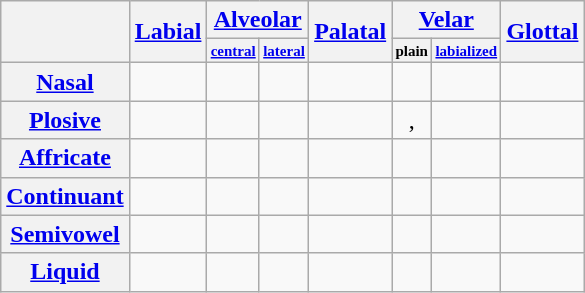<table class=wikitable style="text-align: center">
<tr>
<th rowspan=2></th>
<th rowspan=2><a href='#'>Labial</a></th>
<th colspan=2><a href='#'>Alveolar</a></th>
<th rowspan=2><a href='#'>Palatal</a></th>
<th colspan=2><a href='#'>Velar</a></th>
<th rowspan=2><a href='#'>Glottal</a></th>
</tr>
<tr style="font-size: x-small;">
<th><a href='#'>central</a></th>
<th><a href='#'>lateral</a></th>
<th>plain</th>
<th><a href='#'>labialized</a></th>
</tr>
<tr>
<th><a href='#'>Nasal</a></th>
<td></td>
<td></td>
<td></td>
<td></td>
<td></td>
<td></td>
<td></td>
</tr>
<tr>
<th><a href='#'>Plosive</a></th>
<td></td>
<td></td>
<td></td>
<td></td>
<td>, </td>
<td></td>
<td></td>
</tr>
<tr>
<th><a href='#'>Affricate</a></th>
<td></td>
<td></td>
<td></td>
<td></td>
<td></td>
<td></td>
<td></td>
</tr>
<tr>
<th><a href='#'>Continuant</a></th>
<td></td>
<td></td>
<td></td>
<td></td>
<td></td>
<td></td>
<td></td>
</tr>
<tr>
<th><a href='#'>Semivowel</a></th>
<td></td>
<td></td>
<td></td>
<td></td>
<td></td>
<td></td>
<td></td>
</tr>
<tr>
<th><a href='#'>Liquid</a></th>
<td></td>
<td></td>
<td></td>
<td></td>
<td></td>
<td></td>
<td></td>
</tr>
</table>
